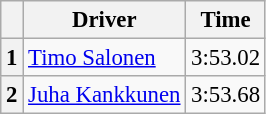<table class="wikitable" style="font-size:95%">
<tr>
<th></th>
<th>Driver</th>
<th>Time</th>
</tr>
<tr>
<th>1</th>
<td> <a href='#'>Timo Salonen</a></td>
<td>3:53.02</td>
</tr>
<tr>
<th>2</th>
<td> <a href='#'>Juha Kankkunen</a></td>
<td>3:53.68</td>
</tr>
</table>
